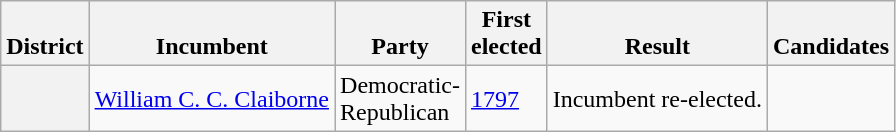<table class=wikitable>
<tr valign=bottom>
<th>District</th>
<th>Incumbent</th>
<th>Party</th>
<th>First<br>elected</th>
<th>Result</th>
<th>Candidates</th>
</tr>
<tr>
<th></th>
<td><a href='#'>William C. C. Claiborne</a></td>
<td>Democratic-<br>Republican</td>
<td><a href='#'>1797</a></td>
<td>Incumbent re-elected.</td>
<td nowrap></td>
</tr>
</table>
